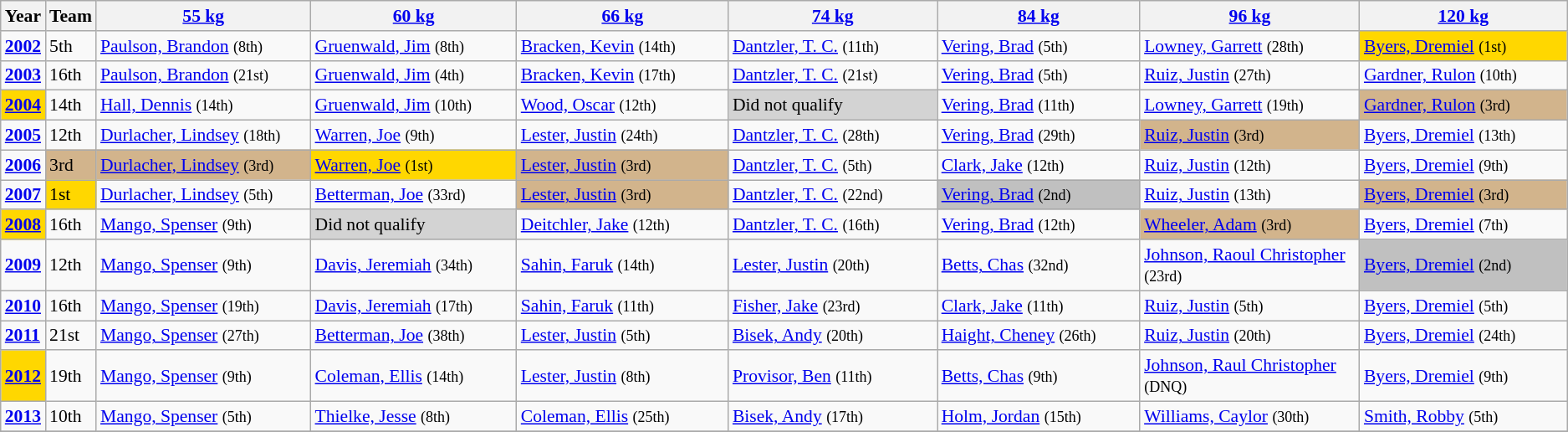<table class="wikitable sortable" style="font-size: 90%">
<tr>
<th>Year</th>
<th>Team</th>
<th width=300><a href='#'>55 kg</a></th>
<th width=275><a href='#'>60 kg</a></th>
<th width=300><a href='#'>66 kg</a></th>
<th width=300><a href='#'>74 kg</a></th>
<th width=300><a href='#'>84 kg</a></th>
<th width=300><a href='#'>96 kg</a></th>
<th width=300><a href='#'>120 kg</a></th>
</tr>
<tr>
<td><strong><a href='#'>2002</a></strong></td>
<td>5th</td>
<td><a href='#'>Paulson, Brandon</a> <small>(8th)</small></td>
<td><a href='#'>Gruenwald, Jim</a> <small>(8th)</small></td>
<td><a href='#'>Bracken, Kevin</a> <small>(14th)</small></td>
<td><a href='#'>Dantzler, T. C.</a> <small>(11th)</small></td>
<td><a href='#'>Vering, Brad</a> <small>(5th)</small></td>
<td><a href='#'>Lowney, Garrett</a> <small>(28th)</small></td>
<td bgcolor="GOLD"><a href='#'>Byers, Dremiel</a> <small>(1st)</small></td>
</tr>
<tr>
<td><strong><a href='#'>2003</a></strong></td>
<td>16th</td>
<td><a href='#'>Paulson, Brandon</a> <small>(21st)</small></td>
<td><a href='#'>Gruenwald, Jim</a> <small>(4th)</small></td>
<td><a href='#'>Bracken, Kevin</a> <small>(17th)</small></td>
<td><a href='#'>Dantzler, T. C.</a> <small>(21st)</small></td>
<td><a href='#'>Vering, Brad</a> <small>(5th)</small></td>
<td><a href='#'>Ruiz, Justin</a> <small>(27th)</small></td>
<td><a href='#'>Gardner, Rulon</a> <small>(10th)</small></td>
</tr>
<tr>
<td bgcolor="GOLD"><strong><a href='#'>2004</a></strong></td>
<td>14th</td>
<td><a href='#'>Hall, Dennis</a> <small>(14th)</small></td>
<td><a href='#'>Gruenwald, Jim</a> <small>(10th)</small></td>
<td><a href='#'>Wood, Oscar</a> <small>(12th)</small></td>
<td bgcolor="lightgray">Did not qualify</td>
<td><a href='#'>Vering, Brad</a> <small>(11th)</small></td>
<td><a href='#'>Lowney, Garrett</a> <small>(19th)</small></td>
<td bgcolor="TAN"><a href='#'>Gardner, Rulon</a> <small>(3rd)</small></td>
</tr>
<tr>
<td><strong><a href='#'>2005</a></strong></td>
<td>12th</td>
<td><a href='#'>Durlacher, Lindsey</a> <small>(18th)</small></td>
<td><a href='#'>Warren, Joe</a> <small>(9th)</small></td>
<td><a href='#'>Lester, Justin</a> <small>(24th)</small></td>
<td><a href='#'>Dantzler, T. C.</a> <small>(28th)</small></td>
<td><a href='#'>Vering, Brad</a> <small>(29th)</small></td>
<td bgcolor="TAN"><a href='#'>Ruiz, Justin</a> <small>(3rd)</small></td>
<td><a href='#'>Byers, Dremiel</a> <small>(13th)</small></td>
</tr>
<tr>
<td><strong><a href='#'>2006</a></strong></td>
<td bgcolor="TAN">3rd</td>
<td bgcolor="TAN"><a href='#'>Durlacher, Lindsey</a> <small>(3rd)</small></td>
<td bgcolor="GOLD"><a href='#'>Warren, Joe</a> <small>(1st)</small></td>
<td bgcolor="TAN"><a href='#'>Lester, Justin</a> <small>(3rd)</small></td>
<td><a href='#'>Dantzler, T. C.</a> <small>(5th)</small></td>
<td><a href='#'>Clark, Jake</a> <small>(12th)</small></td>
<td><a href='#'>Ruiz, Justin</a> <small>(12th)</small></td>
<td><a href='#'>Byers, Dremiel</a> <small>(9th)</small></td>
</tr>
<tr>
<td><strong><a href='#'>2007</a></strong></td>
<td bgcolor="Gold">1st</td>
<td><a href='#'>Durlacher, Lindsey</a> <small>(5th)</small></td>
<td><a href='#'>Betterman, Joe</a> <small>(33rd)</small></td>
<td bgcolor="TAN"><a href='#'>Lester, Justin</a> <small>(3rd)</small></td>
<td><a href='#'>Dantzler, T. C.</a> <small>(22nd)</small></td>
<td bgcolor="SILVER"><a href='#'>Vering, Brad</a> <small>(2nd)</small></td>
<td><a href='#'>Ruiz, Justin</a> <small>(13th)</small></td>
<td bgcolor="TAN"><a href='#'>Byers, Dremiel</a> <small>(3rd)</small></td>
</tr>
<tr>
<td bgcolor="GOLD"><strong><a href='#'>2008</a></strong></td>
<td>16th</td>
<td><a href='#'>Mango, Spenser</a> <small>(9th)</small></td>
<td bgcolor="lightgray">Did not qualify</td>
<td><a href='#'>Deitchler, Jake</a> <small>(12th)</small></td>
<td><a href='#'>Dantzler, T. C.</a> <small>(16th)</small></td>
<td><a href='#'>Vering, Brad</a> <small>(12th)</small></td>
<td bgcolor="TAN"><a href='#'>Wheeler, Adam</a> <small>(3rd)</small></td>
<td><a href='#'>Byers, Dremiel</a> <small>(7th)</small></td>
</tr>
<tr>
<td><strong><a href='#'>2009</a></strong></td>
<td>12th</td>
<td><a href='#'>Mango, Spenser</a> <small>(9th)</small></td>
<td><a href='#'>Davis, Jeremiah</a> <small>(34th)</small></td>
<td><a href='#'>Sahin, Faruk</a> <small>(14th)</small></td>
<td><a href='#'>Lester, Justin</a> <small>(20th)</small></td>
<td><a href='#'>Betts, Chas</a> <small>(32nd)</small></td>
<td><a href='#'>Johnson, Raoul Christopher</a> <small>(23rd)</small></td>
<td bgcolor="SILVER"><a href='#'>Byers, Dremiel</a> <small>(2nd)</small></td>
</tr>
<tr>
<td><strong><a href='#'>2010</a></strong></td>
<td>16th</td>
<td><a href='#'>Mango, Spenser</a> <small>(19th)</small></td>
<td><a href='#'>Davis, Jeremiah</a> <small>(17th)</small></td>
<td><a href='#'>Sahin, Faruk</a> <small>(11th)</small></td>
<td><a href='#'>Fisher, Jake</a> <small>(23rd)</small></td>
<td><a href='#'>Clark, Jake</a> <small>(11th)</small></td>
<td><a href='#'>Ruiz, Justin</a> <small>(5th)</small></td>
<td><a href='#'>Byers, Dremiel</a> <small>(5th)</small></td>
</tr>
<tr>
<td><strong><a href='#'>2011</a></strong></td>
<td>21st</td>
<td><a href='#'>Mango, Spenser</a> <small>(27th)</small></td>
<td><a href='#'>Betterman, Joe</a> <small>(38th)</small></td>
<td><a href='#'>Lester, Justin</a> <small>(5th)</small></td>
<td><a href='#'>Bisek, Andy</a> <small>(20th)</small></td>
<td><a href='#'>Haight, Cheney</a> <small>(26th)</small></td>
<td><a href='#'>Ruiz, Justin</a> <small>(20th)</small></td>
<td><a href='#'>Byers, Dremiel</a> <small>(24th)</small></td>
</tr>
<tr>
<td bgcolor="GOLD"><strong><a href='#'>2012</a></strong></td>
<td>19th</td>
<td><a href='#'>Mango, Spenser</a> <small>(9th)</small></td>
<td><a href='#'>Coleman, Ellis</a> <small>(14th)</small></td>
<td><a href='#'>Lester, Justin</a> <small>(8th)</small></td>
<td><a href='#'>Provisor, Ben</a> <small>(11th)</small></td>
<td><a href='#'>Betts, Chas</a> <small>(9th)</small></td>
<td><a href='#'>Johnson, Raul Christopher</a> <small>(DNQ)</small></td>
<td><a href='#'>Byers, Dremiel</a> <small>(9th)</small></td>
</tr>
<tr>
<td><strong><a href='#'>2013</a></strong></td>
<td>10th</td>
<td><a href='#'>Mango, Spenser</a> <small>(5th)</small></td>
<td><a href='#'>Thielke, Jesse</a> <small>(8th)</small></td>
<td><a href='#'>Coleman, Ellis</a> <small>(25th)</small></td>
<td><a href='#'>Bisek, Andy</a> <small>(17th)</small></td>
<td><a href='#'>Holm, Jordan</a> <small>(15th)</small></td>
<td><a href='#'>Williams, Caylor</a> <small>(30th)</small></td>
<td><a href='#'>Smith, Robby</a> <small>(5th)</small></td>
</tr>
<tr>
</tr>
</table>
